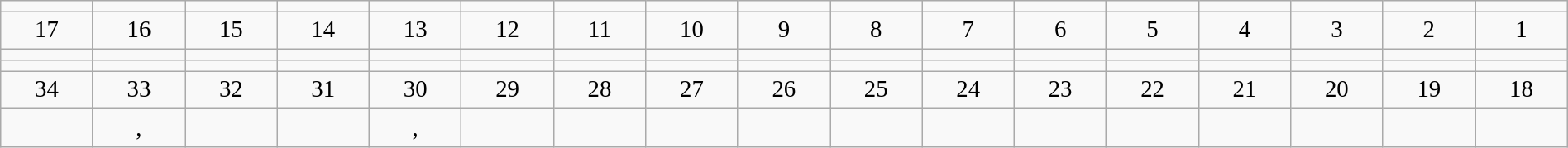<table class="wikitable" style="border-collapse:collapse; text-align: center; font-size: 120%; width: 100%;">
<tr>
<td></td>
<td></td>
<td></td>
<td></td>
<td></td>
<td></td>
<td></td>
<td></td>
<td></td>
<td></td>
<td></td>
<td></td>
<td></td>
<td></td>
<td></td>
<td></td>
<td></td>
</tr>
<tr>
<td>17</td>
<td>16</td>
<td>15</td>
<td>14</td>
<td>13</td>
<td>12</td>
<td>11</td>
<td>10</td>
<td>9</td>
<td>8</td>
<td>7</td>
<td>6</td>
<td>5</td>
<td>4</td>
<td>3</td>
<td>2</td>
<td>1</td>
</tr>
<tr>
<td></td>
<td></td>
<td></td>
<td></td>
<td></td>
<td></td>
<td></td>
<td></td>
<td></td>
<td></td>
<td></td>
<td></td>
<td></td>
<td></td>
<td></td>
<td></td>
<td></td>
</tr>
<tr>
<td></td>
<td></td>
<td></td>
<td></td>
<td></td>
<td></td>
<td></td>
<td></td>
<td></td>
<td></td>
<td></td>
<td></td>
<td></td>
<td></td>
<td></td>
<td></td>
<td></td>
</tr>
<tr>
<td>34</td>
<td>33</td>
<td>32</td>
<td>31</td>
<td>30</td>
<td>29</td>
<td>28</td>
<td>27</td>
<td>26</td>
<td>25</td>
<td>24</td>
<td>23</td>
<td>22</td>
<td>21</td>
<td>20</td>
<td>19</td>
<td>18</td>
</tr>
<tr>
<td></td>
<td>, </td>
<td></td>
<td></td>
<td>, </td>
<td></td>
<td></td>
<td></td>
<td></td>
<td></td>
<td></td>
<td></td>
<td></td>
<td></td>
<td></td>
<td></td>
<td></td>
</tr>
</table>
